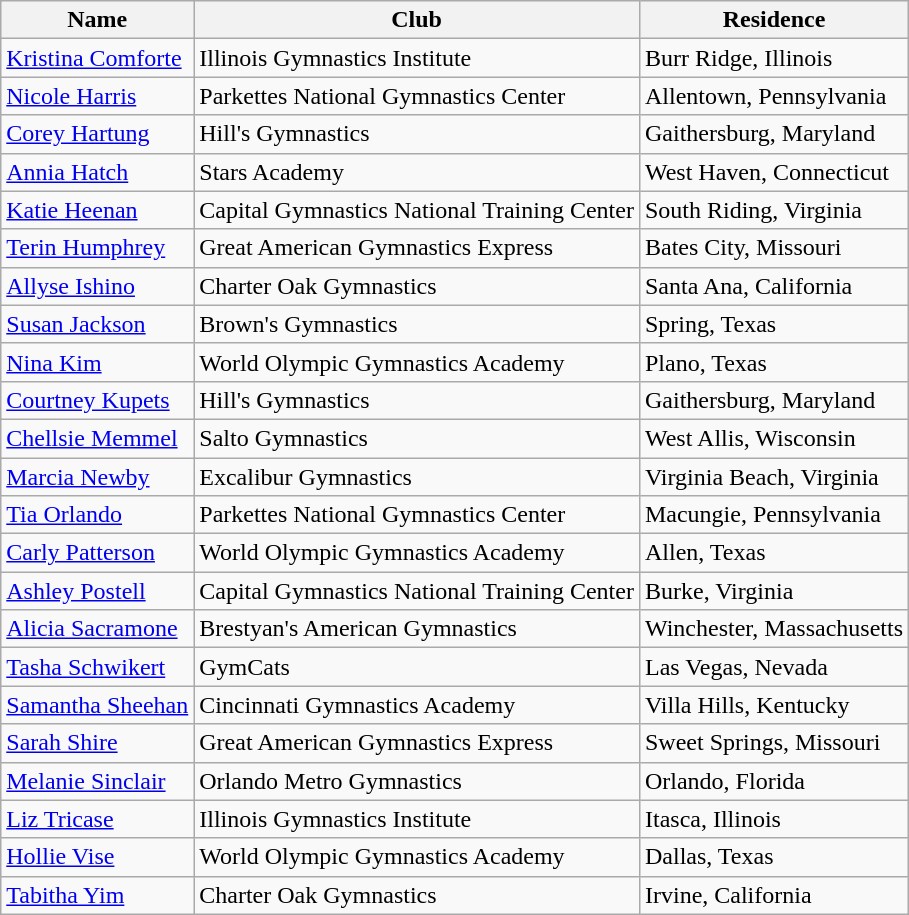<table class="wikitable">
<tr>
<th>Name</th>
<th>Club</th>
<th>Residence</th>
</tr>
<tr>
<td><a href='#'>Kristina Comforte</a></td>
<td>Illinois Gymnastics Institute</td>
<td>Burr Ridge, Illinois</td>
</tr>
<tr>
<td><a href='#'>Nicole Harris</a></td>
<td>Parkettes National Gymnastics Center</td>
<td>Allentown, Pennsylvania</td>
</tr>
<tr>
<td><a href='#'>Corey Hartung</a></td>
<td>Hill's Gymnastics</td>
<td>Gaithersburg, Maryland</td>
</tr>
<tr>
<td><a href='#'>Annia Hatch</a></td>
<td>Stars Academy</td>
<td>West Haven, Connecticut</td>
</tr>
<tr>
<td><a href='#'>Katie Heenan</a></td>
<td>Capital Gymnastics National Training Center</td>
<td>South Riding, Virginia</td>
</tr>
<tr>
<td><a href='#'>Terin Humphrey</a></td>
<td>Great American Gymnastics Express</td>
<td>Bates City, Missouri</td>
</tr>
<tr>
<td><a href='#'>Allyse Ishino</a></td>
<td>Charter Oak Gymnastics</td>
<td>Santa Ana, California</td>
</tr>
<tr>
<td><a href='#'>Susan Jackson</a></td>
<td>Brown's Gymnastics</td>
<td>Spring, Texas</td>
</tr>
<tr>
<td><a href='#'>Nina Kim</a></td>
<td>World Olympic Gymnastics Academy</td>
<td>Plano, Texas</td>
</tr>
<tr>
<td><a href='#'>Courtney Kupets</a></td>
<td>Hill's Gymnastics</td>
<td>Gaithersburg, Maryland</td>
</tr>
<tr>
<td><a href='#'>Chellsie Memmel</a></td>
<td>Salto Gymnastics</td>
<td>West Allis, Wisconsin</td>
</tr>
<tr>
<td><a href='#'>Marcia Newby</a></td>
<td>Excalibur Gymnastics</td>
<td>Virginia Beach, Virginia</td>
</tr>
<tr>
<td><a href='#'>Tia Orlando</a></td>
<td>Parkettes National Gymnastics Center</td>
<td>Macungie, Pennsylvania</td>
</tr>
<tr>
<td><a href='#'>Carly Patterson</a></td>
<td>World Olympic Gymnastics Academy</td>
<td>Allen, Texas</td>
</tr>
<tr>
<td><a href='#'>Ashley Postell</a></td>
<td>Capital Gymnastics National Training Center</td>
<td>Burke, Virginia</td>
</tr>
<tr>
<td><a href='#'>Alicia Sacramone</a></td>
<td>Brestyan's American Gymnastics</td>
<td>Winchester, Massachusetts</td>
</tr>
<tr>
<td><a href='#'>Tasha Schwikert</a></td>
<td>GymCats</td>
<td>Las Vegas, Nevada</td>
</tr>
<tr>
<td><a href='#'>Samantha Sheehan</a></td>
<td>Cincinnati Gymnastics Academy</td>
<td>Villa Hills, Kentucky</td>
</tr>
<tr>
<td><a href='#'>Sarah Shire</a></td>
<td>Great American Gymnastics Express</td>
<td>Sweet Springs, Missouri</td>
</tr>
<tr>
<td><a href='#'>Melanie Sinclair</a></td>
<td>Orlando Metro Gymnastics</td>
<td>Orlando, Florida</td>
</tr>
<tr>
<td><a href='#'>Liz Tricase</a></td>
<td>Illinois Gymnastics Institute</td>
<td>Itasca, Illinois</td>
</tr>
<tr>
<td><a href='#'>Hollie Vise</a></td>
<td>World Olympic Gymnastics Academy</td>
<td>Dallas, Texas</td>
</tr>
<tr>
<td><a href='#'>Tabitha Yim</a></td>
<td>Charter Oak Gymnastics</td>
<td>Irvine, California</td>
</tr>
</table>
